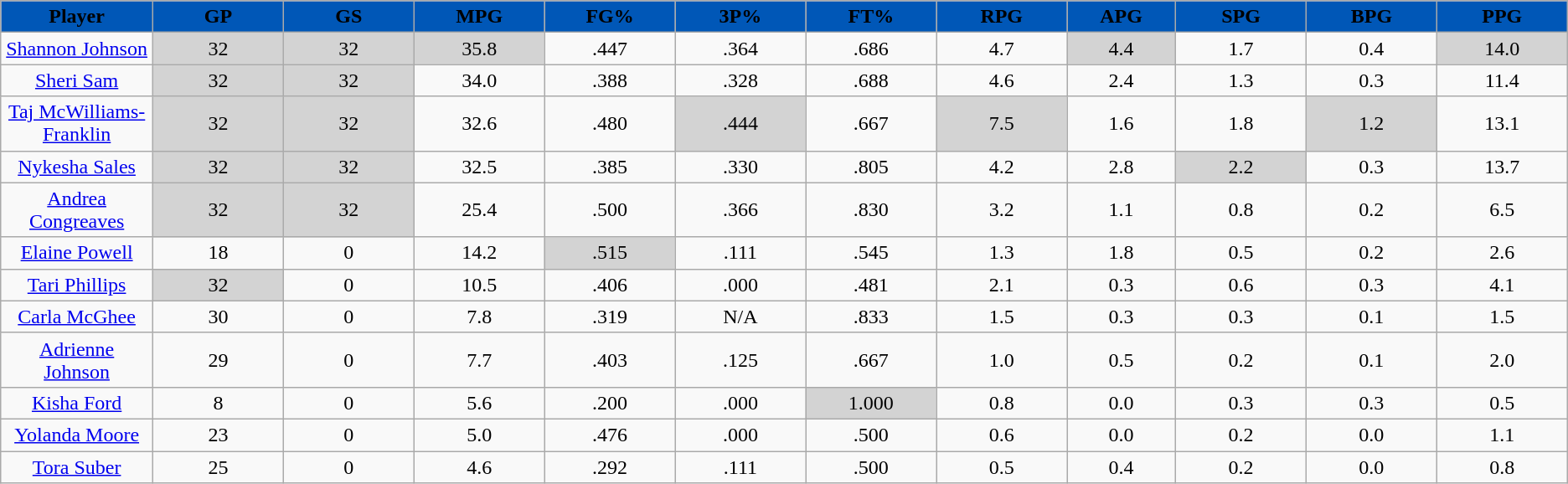<table class="wikitable sortable" style="text-align:center;">
<tr>
<th style="background: #0057B7" width="6%"><span>Player</span></th>
<th style="background: #0057B7" width="6%"><span>GP</span></th>
<th style="background: #0057B7" width="6%"><span>GS</span></th>
<th style="background: #0057B7" width="6%"><span>MPG</span></th>
<th style="background: #0057B7" width="6%"><span>FG%</span></th>
<th style="background: #0057B7" width="6%"><span>3P%</span></th>
<th style="background: #0057B7" width="6%"><span>FT%</span></th>
<th style="background: #0057B7" width="6%"><span>RPG</span></th>
<th style="background: #0057B7" width="5%"><span>APG</span></th>
<th style="background: #0057B7" width="6%"><span>SPG</span></th>
<th style="background: #0057B7" width="6%"><span>BPG</span></th>
<th style="background: #0057B7" width="6%"><span>PPG</span></th>
</tr>
<tr>
<td><a href='#'>Shannon Johnson</a></td>
<td style="background:#D3D3D3;">32</td>
<td style="background:#D3D3D3;">32</td>
<td style="background:#D3D3D3;">35.8</td>
<td>.447</td>
<td>.364</td>
<td>.686</td>
<td>4.7</td>
<td style="background:#D3D3D3;">4.4</td>
<td>1.7</td>
<td>0.4</td>
<td style="background:#D3D3D3;">14.0</td>
</tr>
<tr>
<td><a href='#'>Sheri Sam</a></td>
<td style="background:#D3D3D3;">32</td>
<td style="background:#D3D3D3;">32</td>
<td>34.0</td>
<td>.388</td>
<td>.328</td>
<td>.688</td>
<td>4.6</td>
<td>2.4</td>
<td>1.3</td>
<td>0.3</td>
<td>11.4</td>
</tr>
<tr>
<td><a href='#'>Taj McWilliams-Franklin</a></td>
<td style="background:#D3D3D3;">32</td>
<td style="background:#D3D3D3;">32</td>
<td>32.6</td>
<td>.480</td>
<td style="background:#D3D3D3;">.444</td>
<td>.667</td>
<td style="background:#D3D3D3;">7.5</td>
<td>1.6</td>
<td>1.8</td>
<td style="background:#D3D3D3;">1.2</td>
<td>13.1</td>
</tr>
<tr>
<td><a href='#'>Nykesha Sales</a></td>
<td style="background:#D3D3D3;">32</td>
<td style="background:#D3D3D3;">32</td>
<td>32.5</td>
<td>.385</td>
<td>.330</td>
<td>.805</td>
<td>4.2</td>
<td>2.8</td>
<td style="background:#D3D3D3;">2.2</td>
<td>0.3</td>
<td>13.7</td>
</tr>
<tr>
<td><a href='#'>Andrea Congreaves</a></td>
<td style="background:#D3D3D3;">32</td>
<td style="background:#D3D3D3;">32</td>
<td>25.4</td>
<td>.500</td>
<td>.366</td>
<td>.830</td>
<td>3.2</td>
<td>1.1</td>
<td>0.8</td>
<td>0.2</td>
<td>6.5</td>
</tr>
<tr>
<td><a href='#'>Elaine Powell</a></td>
<td>18</td>
<td>0</td>
<td>14.2</td>
<td style="background:#D3D3D3;">.515</td>
<td>.111</td>
<td>.545</td>
<td>1.3</td>
<td>1.8</td>
<td>0.5</td>
<td>0.2</td>
<td>2.6</td>
</tr>
<tr>
<td><a href='#'>Tari Phillips</a></td>
<td style="background:#D3D3D3;">32</td>
<td>0</td>
<td>10.5</td>
<td>.406</td>
<td>.000</td>
<td>.481</td>
<td>2.1</td>
<td>0.3</td>
<td>0.6</td>
<td>0.3</td>
<td>4.1</td>
</tr>
<tr>
<td><a href='#'>Carla McGhee</a></td>
<td>30</td>
<td>0</td>
<td>7.8</td>
<td>.319</td>
<td>N/A</td>
<td>.833</td>
<td>1.5</td>
<td>0.3</td>
<td>0.3</td>
<td>0.1</td>
<td>1.5</td>
</tr>
<tr>
<td><a href='#'>Adrienne Johnson</a></td>
<td>29</td>
<td>0</td>
<td>7.7</td>
<td>.403</td>
<td>.125</td>
<td>.667</td>
<td>1.0</td>
<td>0.5</td>
<td>0.2</td>
<td>0.1</td>
<td>2.0</td>
</tr>
<tr>
<td><a href='#'>Kisha Ford</a></td>
<td>8</td>
<td>0</td>
<td>5.6</td>
<td>.200</td>
<td>.000</td>
<td style="background:#D3D3D3;">1.000</td>
<td>0.8</td>
<td>0.0</td>
<td>0.3</td>
<td>0.3</td>
<td>0.5</td>
</tr>
<tr>
<td><a href='#'>Yolanda Moore</a></td>
<td>23</td>
<td>0</td>
<td>5.0</td>
<td>.476</td>
<td>.000</td>
<td>.500</td>
<td>0.6</td>
<td>0.0</td>
<td>0.2</td>
<td>0.0</td>
<td>1.1</td>
</tr>
<tr>
<td><a href='#'>Tora Suber</a></td>
<td>25</td>
<td>0</td>
<td>4.6</td>
<td>.292</td>
<td>.111</td>
<td>.500</td>
<td>0.5</td>
<td>0.4</td>
<td>0.2</td>
<td>0.0</td>
<td>0.8</td>
</tr>
</table>
